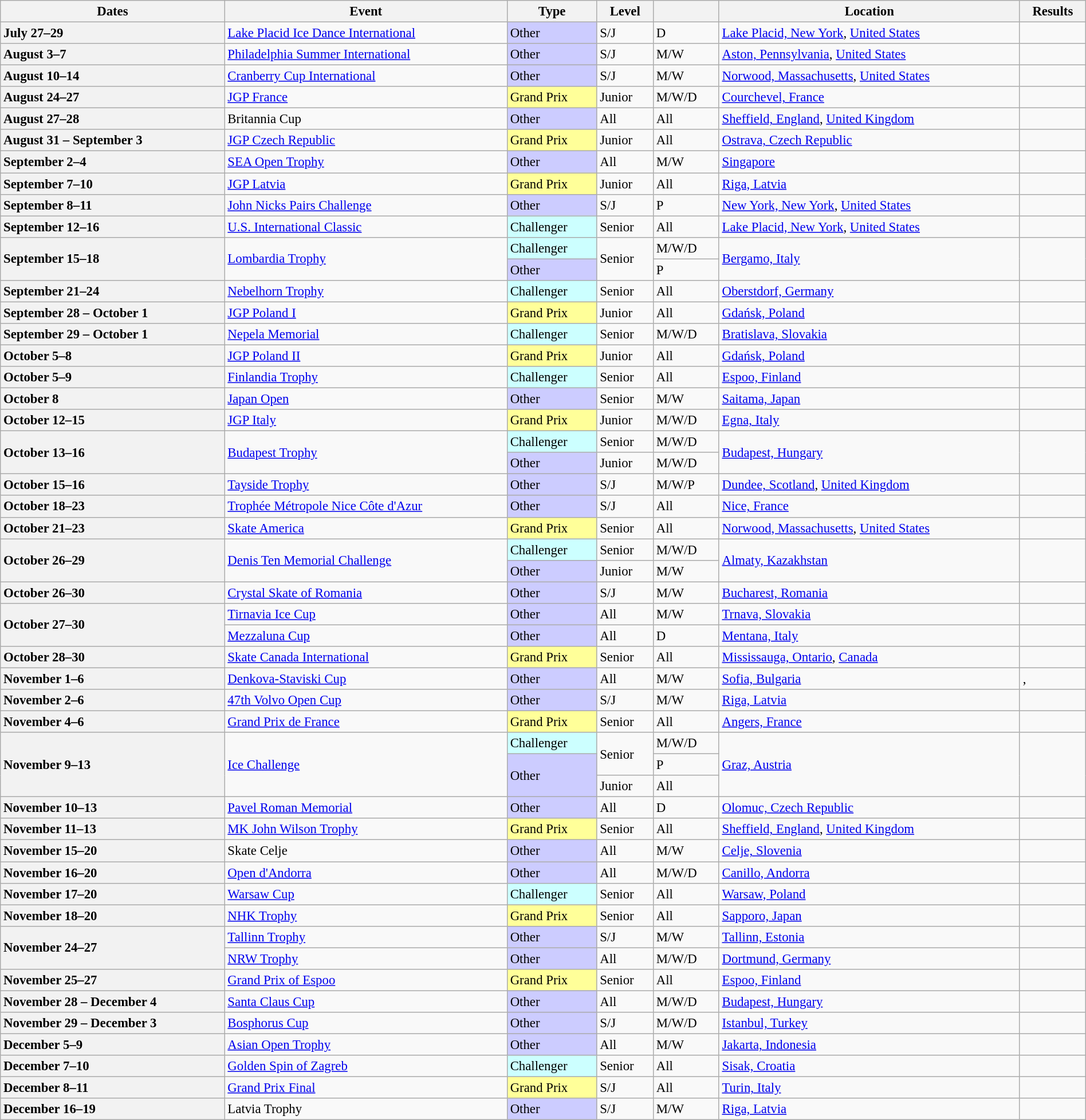<table class="wikitable sortable" style="text-align:left; font-size:95%; width:100%">
<tr>
<th scope="col">Dates</th>
<th scope="col">Event</th>
<th scope="col">Type</th>
<th scope="col" class="unsortable">Level</th>
<th scope="col" class="unsortable"></th>
<th scope="col" class="unsortable">Location</th>
<th scope="col" class="unsortable">Results</th>
</tr>
<tr>
<th scope="row" style="text-align:left">July 27–29</th>
<td><a href='#'>Lake Placid Ice Dance International</a></td>
<td bgcolor="ccccff">Other</td>
<td>S/J</td>
<td>D</td>
<td><a href='#'>Lake Placid, New York</a>, <a href='#'>United States</a></td>
<td></td>
</tr>
<tr>
<th scope="row" style="text-align:left">August 3–7</th>
<td><a href='#'>Philadelphia Summer International</a></td>
<td bgcolor="ccccff">Other</td>
<td>S/J</td>
<td>M/W</td>
<td><a href='#'>Aston, Pennsylvania</a>, <a href='#'>United States</a></td>
<td></td>
</tr>
<tr>
<th scope="row" style="text-align:left">August 10–14</th>
<td><a href='#'>Cranberry Cup International</a></td>
<td bgcolor="ccccff">Other</td>
<td>S/J</td>
<td>M/W</td>
<td><a href='#'>Norwood, Massachusetts</a>, <a href='#'>United States</a></td>
<td></td>
</tr>
<tr>
<th scope="row" style="text-align:left">August 24–27</th>
<td><a href='#'>JGP France</a></td>
<td bgcolor="ffff99">Grand Prix</td>
<td>Junior</td>
<td>M/W/D</td>
<td><a href='#'>Courchevel, France</a></td>
<td></td>
</tr>
<tr>
<th scope="row" style="text-align:left">August 27–28</th>
<td>Britannia Cup</td>
<td bgcolor="ccccff">Other</td>
<td>All</td>
<td>All</td>
<td><a href='#'>Sheffield, England</a>, <a href='#'>United Kingdom</a></td>
<td></td>
</tr>
<tr>
<th scope="row" style="text-align:left">August 31 – September 3</th>
<td><a href='#'>JGP Czech Republic</a></td>
<td bgcolor="ffff99">Grand Prix</td>
<td>Junior</td>
<td>All</td>
<td><a href='#'>Ostrava, Czech Republic</a></td>
<td></td>
</tr>
<tr>
<th scope="row" style="text-align:left">September 2–4</th>
<td><a href='#'>SEA Open Trophy</a></td>
<td bgcolor="ccccff">Other</td>
<td>All</td>
<td>M/W</td>
<td><a href='#'>Singapore</a></td>
<td></td>
</tr>
<tr>
<th scope="row" style="text-align:left">September 7–10</th>
<td><a href='#'>JGP Latvia</a></td>
<td bgcolor="ffff99">Grand Prix</td>
<td>Junior</td>
<td>All</td>
<td><a href='#'>Riga, Latvia</a></td>
<td></td>
</tr>
<tr>
<th scope="row" style="text-align:left">September 8–11</th>
<td><a href='#'>John Nicks Pairs Challenge</a></td>
<td bgcolor="ccccff">Other</td>
<td>S/J</td>
<td>P</td>
<td><a href='#'>New York, New York</a>, <a href='#'>United States</a></td>
<td></td>
</tr>
<tr>
<th scope="row" style="text-align:left">September 12–16</th>
<td><a href='#'>U.S. International Classic</a></td>
<td bgcolor="ccffff">Challenger</td>
<td>Senior</td>
<td>All</td>
<td><a href='#'>Lake Placid, New York</a>, <a href='#'>United States</a></td>
<td></td>
</tr>
<tr>
<th rowspan="2" scope="row" style="text-align:left">September 15–18</th>
<td rowspan="2"><a href='#'>Lombardia Trophy</a></td>
<td bgcolor="ccffff">Challenger</td>
<td rowspan="2">Senior</td>
<td>M/W/D</td>
<td rowspan="2"><a href='#'>Bergamo, Italy</a></td>
<td rowspan="2"></td>
</tr>
<tr>
<td bgcolor="ccccff">Other</td>
<td>P</td>
</tr>
<tr>
<th scope="row" style="text-align:left">September 21–24</th>
<td><a href='#'>Nebelhorn Trophy</a></td>
<td bgcolor="ccffff">Challenger</td>
<td>Senior</td>
<td>All</td>
<td><a href='#'>Oberstdorf, Germany</a></td>
<td></td>
</tr>
<tr>
<th scope="row" style="text-align:left">September 28 – October 1</th>
<td><a href='#'>JGP Poland I</a></td>
<td bgcolor="ffff99">Grand Prix</td>
<td>Junior</td>
<td>All</td>
<td><a href='#'>Gdańsk, Poland</a></td>
<td></td>
</tr>
<tr>
<th scope="row" style="text-align:left">September 29 – October 1</th>
<td><a href='#'>Nepela Memorial</a></td>
<td bgcolor="ccffff">Challenger</td>
<td>Senior</td>
<td>M/W/D</td>
<td><a href='#'>Bratislava, Slovakia</a></td>
<td></td>
</tr>
<tr>
<th scope="row" style="text-align:left">October 5–8</th>
<td><a href='#'>JGP Poland II</a></td>
<td bgcolor="ffff99">Grand Prix</td>
<td>Junior</td>
<td>All</td>
<td><a href='#'>Gdańsk, Poland</a></td>
<td></td>
</tr>
<tr>
<th scope="row" style="text-align:left">October 5–9</th>
<td><a href='#'>Finlandia Trophy</a></td>
<td bgcolor="ccffff">Challenger</td>
<td>Senior</td>
<td>All</td>
<td><a href='#'>Espoo, Finland</a></td>
<td></td>
</tr>
<tr>
<th scope="row" style="text-align:left">October 8</th>
<td><a href='#'>Japan Open</a></td>
<td bgcolor="ccccff">Other</td>
<td>Senior</td>
<td>M/W</td>
<td><a href='#'>Saitama, Japan</a></td>
<td></td>
</tr>
<tr>
<th scope="row" style="text-align:left">October 12–15</th>
<td><a href='#'>JGP Italy</a></td>
<td bgcolor="ffff99">Grand Prix</td>
<td>Junior</td>
<td>M/W/D</td>
<td><a href='#'>Egna, Italy</a></td>
<td></td>
</tr>
<tr>
<th rowspan="2" scope="row" style="text-align:left">October 13–16</th>
<td rowspan="2"><a href='#'>Budapest Trophy</a></td>
<td bgcolor="ccffff">Challenger</td>
<td>Senior</td>
<td>M/W/D</td>
<td rowspan="2"><a href='#'>Budapest, Hungary</a></td>
<td rowspan="2"></td>
</tr>
<tr>
<td bgcolor="ccccff">Other</td>
<td>Junior</td>
<td>M/W/D</td>
</tr>
<tr>
<th scope="row" style="text-align:left">October 15–16</th>
<td><a href='#'>Tayside Trophy</a></td>
<td bgcolor="ccccff">Other</td>
<td>S/J</td>
<td>M/W/P</td>
<td><a href='#'>Dundee, Scotland</a>, <a href='#'>United Kingdom</a></td>
<td></td>
</tr>
<tr>
<th scope="row" style="text-align:left">October 18–23</th>
<td><a href='#'>Trophée Métropole Nice Côte d'Azur</a></td>
<td bgcolor="ccccff">Other</td>
<td>S/J</td>
<td>All</td>
<td><a href='#'>Nice, France</a></td>
<td></td>
</tr>
<tr>
<th scope="row" style="text-align:left">October 21–23</th>
<td><a href='#'>Skate America</a></td>
<td bgcolor="ffff99">Grand Prix</td>
<td>Senior</td>
<td>All</td>
<td><a href='#'>Norwood, Massachusetts</a>, <a href='#'>United States</a></td>
<td></td>
</tr>
<tr>
<th rowspan="2" scope="row" style="text-align:left">October 26–29</th>
<td rowspan="2"><a href='#'>Denis Ten Memorial Challenge</a></td>
<td bgcolor="ccffff">Challenger</td>
<td>Senior</td>
<td>M/W/D</td>
<td rowspan="2"><a href='#'>Almaty, Kazakhstan</a></td>
<td rowspan="2"></td>
</tr>
<tr>
<td bgcolor="ccccff">Other</td>
<td>Junior</td>
<td>M/W</td>
</tr>
<tr>
<th scope="row" style="text-align:left">October 26–30</th>
<td><a href='#'>Crystal Skate of Romania</a></td>
<td bgcolor="ccccff">Other</td>
<td>S/J</td>
<td>M/W</td>
<td><a href='#'>Bucharest, Romania</a></td>
<td></td>
</tr>
<tr>
<th rowspan="2" scope="row" style="text-align:left">October 27–30</th>
<td><a href='#'>Tirnavia Ice Cup</a></td>
<td bgcolor="ccccff">Other</td>
<td>All</td>
<td>M/W</td>
<td><a href='#'>Trnava, Slovakia</a></td>
<td></td>
</tr>
<tr>
<td><a href='#'>Mezzaluna Cup</a></td>
<td bgcolor="ccccff">Other</td>
<td>All</td>
<td>D</td>
<td><a href='#'>Mentana, Italy</a></td>
<td></td>
</tr>
<tr>
<th scope="row" style="text-align:left">October 28–30</th>
<td><a href='#'>Skate Canada International</a></td>
<td bgcolor="ffff99">Grand Prix</td>
<td>Senior</td>
<td>All</td>
<td><a href='#'>Mississauga, Ontario</a>, <a href='#'>Canada</a></td>
<td></td>
</tr>
<tr>
<th scope="row" style="text-align:left">November 1–6</th>
<td><a href='#'>Denkova-Staviski Cup</a></td>
<td bgcolor="ccccff">Other</td>
<td>All</td>
<td>M/W</td>
<td><a href='#'>Sofia, Bulgaria</a></td>
<td>, </td>
</tr>
<tr>
<th scope="row" style="text-align:left">November 2–6</th>
<td><a href='#'>47th Volvo Open Cup</a></td>
<td bgcolor="ccccff">Other</td>
<td>S/J</td>
<td>M/W</td>
<td><a href='#'>Riga, Latvia</a></td>
<td></td>
</tr>
<tr>
<th scope="row" style="text-align:left">November 4–6</th>
<td><a href='#'>Grand Prix de France</a></td>
<td bgcolor="ffff99">Grand Prix</td>
<td>Senior</td>
<td>All</td>
<td><a href='#'>Angers, France</a></td>
<td></td>
</tr>
<tr>
<th rowspan="3" scope="row" style="text-align:left">November 9–13</th>
<td rowspan="3"><a href='#'>Ice Challenge</a></td>
<td bgcolor="ccffff">Challenger</td>
<td rowspan="2">Senior</td>
<td>M/W/D</td>
<td rowspan="3"><a href='#'>Graz, Austria</a></td>
<td rowspan="3"> </td>
</tr>
<tr>
<td rowspan="2" bgcolor="ccccff">Other</td>
<td>P</td>
</tr>
<tr>
<td>Junior</td>
<td>All</td>
</tr>
<tr>
<th scope="row" style="text-align:left">November 10–13</th>
<td><a href='#'>Pavel Roman Memorial</a></td>
<td bgcolor="ccccff">Other</td>
<td>All</td>
<td>D</td>
<td><a href='#'>Olomuc, Czech Republic</a></td>
<td></td>
</tr>
<tr>
<th scope="row" style="text-align:left">November 11–13</th>
<td><a href='#'>MK John Wilson Trophy</a></td>
<td bgcolor="ffff99">Grand Prix</td>
<td>Senior</td>
<td>All</td>
<td><a href='#'>Sheffield, England</a>, <a href='#'>United Kingdom</a></td>
<td></td>
</tr>
<tr>
<th scope="row" style="text-align:left">November 15–20</th>
<td>Skate Celje</td>
<td bgcolor="ccccff">Other</td>
<td>All</td>
<td>M/W</td>
<td><a href='#'>Celje, Slovenia</a></td>
<td></td>
</tr>
<tr>
<th scope="row" style="text-align:left">November 16–20</th>
<td><a href='#'>Open d'Andorra</a></td>
<td bgcolor="ccccff">Other</td>
<td>All</td>
<td>M/W/D</td>
<td><a href='#'>Canillo, Andorra</a></td>
<td></td>
</tr>
<tr>
<th scope="row" style="text-align:left">November 17–20</th>
<td><a href='#'>Warsaw Cup</a></td>
<td bgcolor="ccffff">Challenger</td>
<td>Senior</td>
<td>All</td>
<td><a href='#'>Warsaw, Poland</a></td>
<td></td>
</tr>
<tr>
<th scope="row" style="text-align:left">November 18–20</th>
<td><a href='#'>NHK Trophy</a></td>
<td bgcolor="ffff99">Grand Prix</td>
<td>Senior</td>
<td>All</td>
<td><a href='#'>Sapporo, Japan</a></td>
<td></td>
</tr>
<tr>
<th rowspan="2" scope="row" style="text-align:left">November 24–27</th>
<td><a href='#'>Tallinn Trophy</a></td>
<td bgcolor="ccccff">Other</td>
<td>S/J</td>
<td>M/W</td>
<td><a href='#'>Tallinn, Estonia</a></td>
<td></td>
</tr>
<tr>
<td><a href='#'>NRW Trophy</a></td>
<td bgcolor="ccccff">Other</td>
<td>All</td>
<td>M/W/D</td>
<td><a href='#'>Dortmund, Germany</a></td>
<td></td>
</tr>
<tr>
<th scope="row" style="text-align:left">November 25–27</th>
<td><a href='#'>Grand Prix of Espoo</a></td>
<td bgcolor="ffff99">Grand Prix</td>
<td>Senior</td>
<td>All</td>
<td><a href='#'>Espoo, Finland</a></td>
<td></td>
</tr>
<tr>
<th scope="row" style="text-align:left">November 28 – December 4</th>
<td><a href='#'>Santa Claus Cup</a></td>
<td bgcolor="ccccff">Other</td>
<td>All</td>
<td>M/W/D</td>
<td><a href='#'>Budapest, Hungary</a></td>
<td></td>
</tr>
<tr>
<th scope="row" style="text-align:left">November 29 – December 3</th>
<td><a href='#'>Bosphorus Cup</a></td>
<td bgcolor="ccccff">Other</td>
<td>S/J</td>
<td>M/W/D</td>
<td><a href='#'>Istanbul, Turkey</a></td>
<td></td>
</tr>
<tr>
<th scope="row" style="text-align:left">December 5–9</th>
<td><a href='#'>Asian Open Trophy</a></td>
<td bgcolor="ccccff">Other</td>
<td>All</td>
<td>M/W</td>
<td><a href='#'>Jakarta, Indonesia</a></td>
<td></td>
</tr>
<tr>
<th scope="row" style="text-align:left">December 7–10</th>
<td><a href='#'>Golden Spin of Zagreb</a></td>
<td bgcolor="ccffff">Challenger</td>
<td>Senior</td>
<td>All</td>
<td><a href='#'>Sisak, Croatia</a></td>
<td></td>
</tr>
<tr>
<th scope="row" style="text-align:left">December 8–11</th>
<td><a href='#'>Grand Prix Final</a></td>
<td bgcolor="ffff99">Grand Prix</td>
<td>S/J</td>
<td>All</td>
<td><a href='#'>Turin, Italy</a></td>
<td></td>
</tr>
<tr>
<th scope="row" style="text-align:left">December 16–19</th>
<td>Latvia Trophy</td>
<td bgcolor="ccccff">Other</td>
<td>S/J</td>
<td>M/W</td>
<td><a href='#'>Riga, Latvia</a></td>
<td></td>
</tr>
</table>
